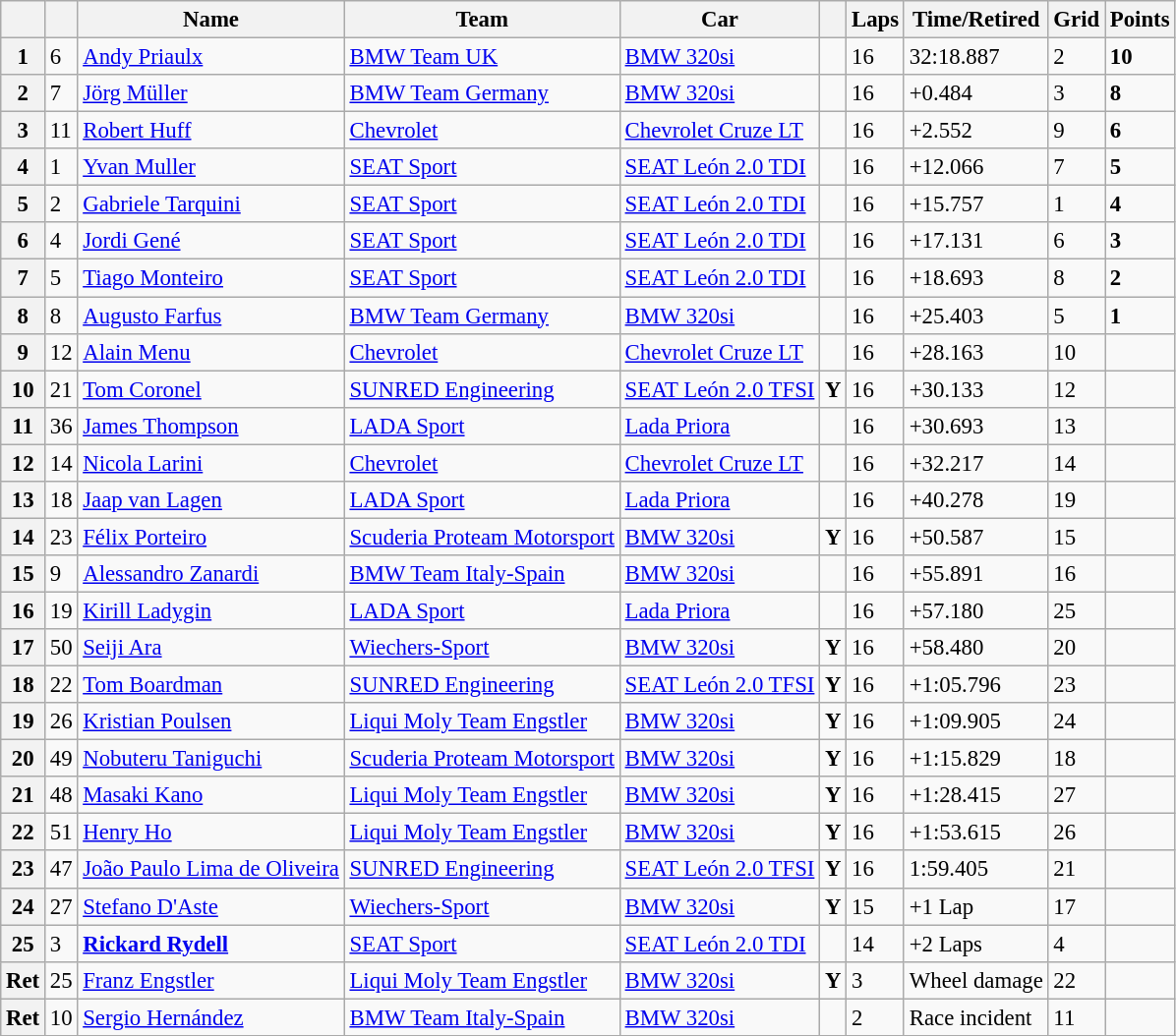<table class="wikitable sortable" style="font-size: 95%;">
<tr>
<th></th>
<th></th>
<th>Name</th>
<th>Team</th>
<th>Car</th>
<th></th>
<th>Laps</th>
<th>Time/Retired</th>
<th>Grid</th>
<th>Points</th>
</tr>
<tr>
<th>1</th>
<td>6</td>
<td> <a href='#'>Andy Priaulx</a></td>
<td><a href='#'>BMW Team UK</a></td>
<td><a href='#'>BMW 320si</a></td>
<td></td>
<td>16</td>
<td>32:18.887</td>
<td>2</td>
<td><strong>10</strong></td>
</tr>
<tr>
<th>2</th>
<td>7</td>
<td> <a href='#'>Jörg Müller</a></td>
<td><a href='#'>BMW Team Germany</a></td>
<td><a href='#'>BMW 320si</a></td>
<td></td>
<td>16</td>
<td>+0.484</td>
<td>3</td>
<td><strong>8</strong></td>
</tr>
<tr>
<th>3</th>
<td>11</td>
<td> <a href='#'>Robert Huff</a></td>
<td><a href='#'>Chevrolet</a></td>
<td><a href='#'>Chevrolet Cruze LT</a></td>
<td></td>
<td>16</td>
<td>+2.552</td>
<td>9</td>
<td><strong>6</strong></td>
</tr>
<tr>
<th>4</th>
<td>1</td>
<td> <a href='#'>Yvan Muller</a></td>
<td><a href='#'>SEAT Sport</a></td>
<td><a href='#'>SEAT León 2.0 TDI</a></td>
<td></td>
<td>16</td>
<td>+12.066</td>
<td>7</td>
<td><strong>5</strong></td>
</tr>
<tr>
<th>5</th>
<td>2</td>
<td> <a href='#'>Gabriele Tarquini</a></td>
<td><a href='#'>SEAT Sport</a></td>
<td><a href='#'>SEAT León 2.0 TDI</a></td>
<td></td>
<td>16</td>
<td>+15.757</td>
<td>1</td>
<td><strong>4</strong></td>
</tr>
<tr>
<th>6</th>
<td>4</td>
<td> <a href='#'>Jordi Gené</a></td>
<td><a href='#'>SEAT Sport</a></td>
<td><a href='#'>SEAT León 2.0 TDI</a></td>
<td></td>
<td>16</td>
<td>+17.131</td>
<td>6</td>
<td><strong>3</strong></td>
</tr>
<tr>
<th>7</th>
<td>5</td>
<td> <a href='#'>Tiago Monteiro</a></td>
<td><a href='#'>SEAT Sport</a></td>
<td><a href='#'>SEAT León 2.0 TDI</a></td>
<td></td>
<td>16</td>
<td>+18.693</td>
<td>8</td>
<td><strong>2</strong></td>
</tr>
<tr>
<th>8</th>
<td>8</td>
<td> <a href='#'>Augusto Farfus</a></td>
<td><a href='#'>BMW Team Germany</a></td>
<td><a href='#'>BMW 320si</a></td>
<td></td>
<td>16</td>
<td>+25.403</td>
<td>5</td>
<td><strong>1</strong></td>
</tr>
<tr>
<th>9</th>
<td>12</td>
<td> <a href='#'>Alain Menu</a></td>
<td><a href='#'>Chevrolet</a></td>
<td><a href='#'>Chevrolet Cruze LT</a></td>
<td></td>
<td>16</td>
<td>+28.163</td>
<td>10</td>
<td></td>
</tr>
<tr>
<th>10</th>
<td>21</td>
<td> <a href='#'>Tom Coronel</a></td>
<td><a href='#'>SUNRED Engineering</a></td>
<td><a href='#'>SEAT León 2.0 TFSI</a></td>
<td align=center><strong><span>Y</span></strong></td>
<td>16</td>
<td>+30.133</td>
<td>12</td>
<td></td>
</tr>
<tr>
<th>11</th>
<td>36</td>
<td> <a href='#'>James Thompson</a></td>
<td><a href='#'>LADA Sport</a></td>
<td><a href='#'>Lada Priora</a></td>
<td></td>
<td>16</td>
<td>+30.693</td>
<td>13</td>
<td></td>
</tr>
<tr>
<th>12</th>
<td>14</td>
<td> <a href='#'>Nicola Larini</a></td>
<td><a href='#'>Chevrolet</a></td>
<td><a href='#'>Chevrolet Cruze LT</a></td>
<td></td>
<td>16</td>
<td>+32.217</td>
<td>14</td>
<td></td>
</tr>
<tr>
<th>13</th>
<td>18</td>
<td> <a href='#'>Jaap van Lagen</a></td>
<td><a href='#'>LADA Sport</a></td>
<td><a href='#'>Lada Priora</a></td>
<td></td>
<td>16</td>
<td>+40.278</td>
<td>19</td>
<td></td>
</tr>
<tr>
<th>14</th>
<td>23</td>
<td> <a href='#'>Félix Porteiro</a></td>
<td><a href='#'>Scuderia Proteam Motorsport</a></td>
<td><a href='#'>BMW 320si</a></td>
<td align=center><strong><span>Y</span></strong></td>
<td>16</td>
<td>+50.587</td>
<td>15</td>
<td></td>
</tr>
<tr>
<th>15</th>
<td>9</td>
<td> <a href='#'>Alessandro Zanardi</a></td>
<td><a href='#'>BMW Team Italy-Spain</a></td>
<td><a href='#'>BMW 320si</a></td>
<td></td>
<td>16</td>
<td>+55.891</td>
<td>16</td>
<td></td>
</tr>
<tr>
<th>16</th>
<td>19</td>
<td> <a href='#'>Kirill Ladygin</a></td>
<td><a href='#'>LADA Sport</a></td>
<td><a href='#'>Lada Priora</a></td>
<td></td>
<td>16</td>
<td>+57.180</td>
<td>25</td>
<td></td>
</tr>
<tr>
<th>17</th>
<td>50</td>
<td> <a href='#'>Seiji Ara</a></td>
<td><a href='#'>Wiechers-Sport</a></td>
<td><a href='#'>BMW 320si</a></td>
<td align=center><strong><span>Y</span></strong></td>
<td>16</td>
<td>+58.480</td>
<td>20</td>
<td></td>
</tr>
<tr>
<th>18</th>
<td>22</td>
<td> <a href='#'>Tom Boardman</a></td>
<td><a href='#'>SUNRED Engineering</a></td>
<td><a href='#'>SEAT León 2.0 TFSI</a></td>
<td align=center><strong><span>Y</span></strong></td>
<td>16</td>
<td>+1:05.796</td>
<td>23</td>
<td></td>
</tr>
<tr>
<th>19</th>
<td>26</td>
<td> <a href='#'>Kristian Poulsen</a></td>
<td><a href='#'>Liqui Moly Team Engstler</a></td>
<td><a href='#'>BMW 320si</a></td>
<td align=center><strong><span>Y</span></strong></td>
<td>16</td>
<td>+1:09.905</td>
<td>24</td>
<td></td>
</tr>
<tr>
<th>20</th>
<td>49</td>
<td> <a href='#'>Nobuteru Taniguchi</a></td>
<td><a href='#'>Scuderia Proteam Motorsport</a></td>
<td><a href='#'>BMW 320si</a></td>
<td align=center><strong><span>Y</span></strong></td>
<td>16</td>
<td>+1:15.829</td>
<td>18</td>
<td></td>
</tr>
<tr>
<th>21</th>
<td>48</td>
<td> <a href='#'>Masaki Kano</a></td>
<td><a href='#'>Liqui Moly Team Engstler</a></td>
<td><a href='#'>BMW 320si</a></td>
<td align=center><strong><span>Y</span></strong></td>
<td>16</td>
<td>+1:28.415</td>
<td>27</td>
<td></td>
</tr>
<tr>
<th>22</th>
<td>51</td>
<td> <a href='#'>Henry Ho</a></td>
<td><a href='#'>Liqui Moly Team Engstler</a></td>
<td><a href='#'>BMW 320si</a></td>
<td align=center><strong><span>Y</span></strong></td>
<td>16</td>
<td>+1:53.615</td>
<td>26</td>
<td></td>
</tr>
<tr>
<th>23</th>
<td>47</td>
<td> <a href='#'>João Paulo Lima de Oliveira</a></td>
<td><a href='#'>SUNRED Engineering</a></td>
<td><a href='#'>SEAT León 2.0 TFSI</a></td>
<td align=center><strong><span>Y</span></strong></td>
<td>16</td>
<td>1:59.405</td>
<td>21</td>
<td></td>
</tr>
<tr>
<th>24</th>
<td>27</td>
<td> <a href='#'>Stefano D'Aste</a></td>
<td><a href='#'>Wiechers-Sport</a></td>
<td><a href='#'>BMW 320si</a></td>
<td align=center><strong><span>Y</span></strong></td>
<td>15</td>
<td>+1 Lap</td>
<td>17</td>
<td></td>
</tr>
<tr>
<th>25</th>
<td>3</td>
<td> <strong><a href='#'>Rickard Rydell</a></strong></td>
<td><a href='#'>SEAT Sport</a></td>
<td><a href='#'>SEAT León 2.0 TDI</a></td>
<td></td>
<td>14</td>
<td>+2 Laps</td>
<td>4</td>
<td></td>
</tr>
<tr>
<th>Ret</th>
<td>25</td>
<td> <a href='#'>Franz Engstler</a></td>
<td><a href='#'>Liqui Moly Team Engstler</a></td>
<td><a href='#'>BMW 320si</a></td>
<td align=center><strong><span>Y</span></strong></td>
<td>3</td>
<td>Wheel damage</td>
<td>22</td>
<td></td>
</tr>
<tr>
<th>Ret</th>
<td>10</td>
<td> <a href='#'>Sergio Hernández</a></td>
<td><a href='#'>BMW Team Italy-Spain</a></td>
<td><a href='#'>BMW 320si</a></td>
<td></td>
<td>2</td>
<td>Race incident</td>
<td>11</td>
<td></td>
</tr>
<tr>
</tr>
</table>
